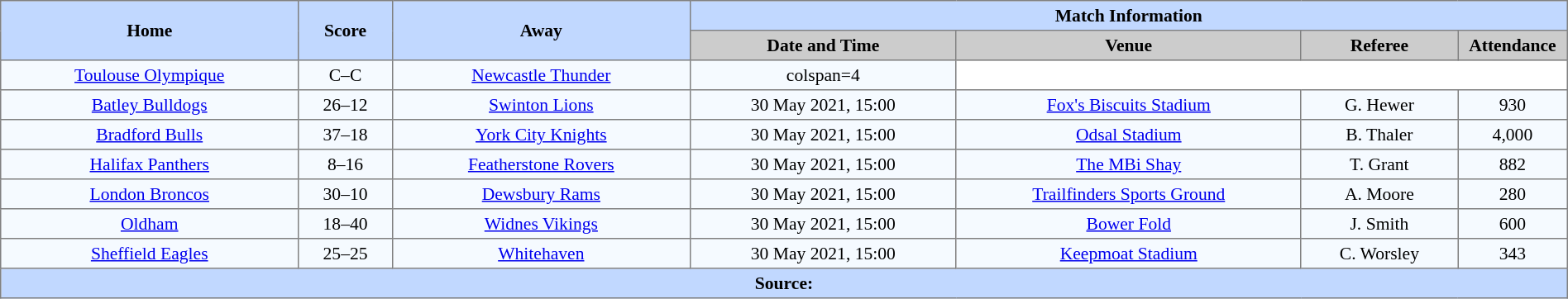<table border=1 style="border-collapse:collapse; font-size:90%; text-align:center;" cellpadding=3 cellspacing=0 width=100%>
<tr style="background:#c1d8ff;">
<th scope="col" rowspan=2 width=19%>Home</th>
<th scope="col" rowspan=2 width=6%>Score</th>
<th scope="col" rowspan=2 width=19%>Away</th>
<th colspan=6>Match Information</th>
</tr>
<tr style="background:#cccccc;">
<th scope="col" width=17%>Date and Time</th>
<th scope="col" width=22%>Venue</th>
<th scope="col" width=10%>Referee</th>
<th scope="col" width=7%>Attendance</th>
</tr>
<tr style="background:#f5faff;">
<td> <a href='#'>Toulouse Olympique</a></td>
<td>C–C</td>
<td> <a href='#'>Newcastle Thunder</a></td>
<td>colspan=4</td>
</tr>
<tr style="background:#f5faff;">
<td> <a href='#'>Batley Bulldogs</a></td>
<td>26–12</td>
<td> <a href='#'>Swinton Lions</a></td>
<td>30 May 2021, 15:00</td>
<td><a href='#'>Fox's Biscuits Stadium</a></td>
<td>G. Hewer</td>
<td>930</td>
</tr>
<tr style="background:#f5faff;">
<td> <a href='#'>Bradford Bulls</a></td>
<td>37–18</td>
<td> <a href='#'>York City Knights</a></td>
<td>30 May 2021, 15:00</td>
<td><a href='#'>Odsal Stadium</a></td>
<td>B. Thaler</td>
<td>4,000</td>
</tr>
<tr style="background:#f5faff;">
<td> <a href='#'>Halifax Panthers</a></td>
<td>8–16</td>
<td> <a href='#'>Featherstone Rovers</a></td>
<td>30 May 2021, 15:00</td>
<td><a href='#'>The MBi Shay</a></td>
<td>T. Grant</td>
<td>882</td>
</tr>
<tr style="background:#f5faff;">
<td> <a href='#'>London Broncos</a></td>
<td>30–10</td>
<td> <a href='#'>Dewsbury Rams</a></td>
<td>30 May 2021, 15:00</td>
<td><a href='#'>Trailfinders Sports Ground</a></td>
<td>A. Moore</td>
<td>280</td>
</tr>
<tr style="background:#f5faff;">
<td> <a href='#'>Oldham</a></td>
<td>18–40</td>
<td> <a href='#'>Widnes Vikings</a></td>
<td>30 May 2021, 15:00</td>
<td><a href='#'>Bower Fold</a></td>
<td>J. Smith</td>
<td>600</td>
</tr>
<tr style="background:#f5faff;">
<td> <a href='#'>Sheffield Eagles</a></td>
<td>25–25</td>
<td> <a href='#'>Whitehaven</a></td>
<td>30 May 2021, 15:00</td>
<td><a href='#'>Keepmoat Stadium</a></td>
<td>C. Worsley</td>
<td>343</td>
</tr>
<tr style="background:#c1d8ff;">
<th colspan=7>Source:</th>
</tr>
</table>
